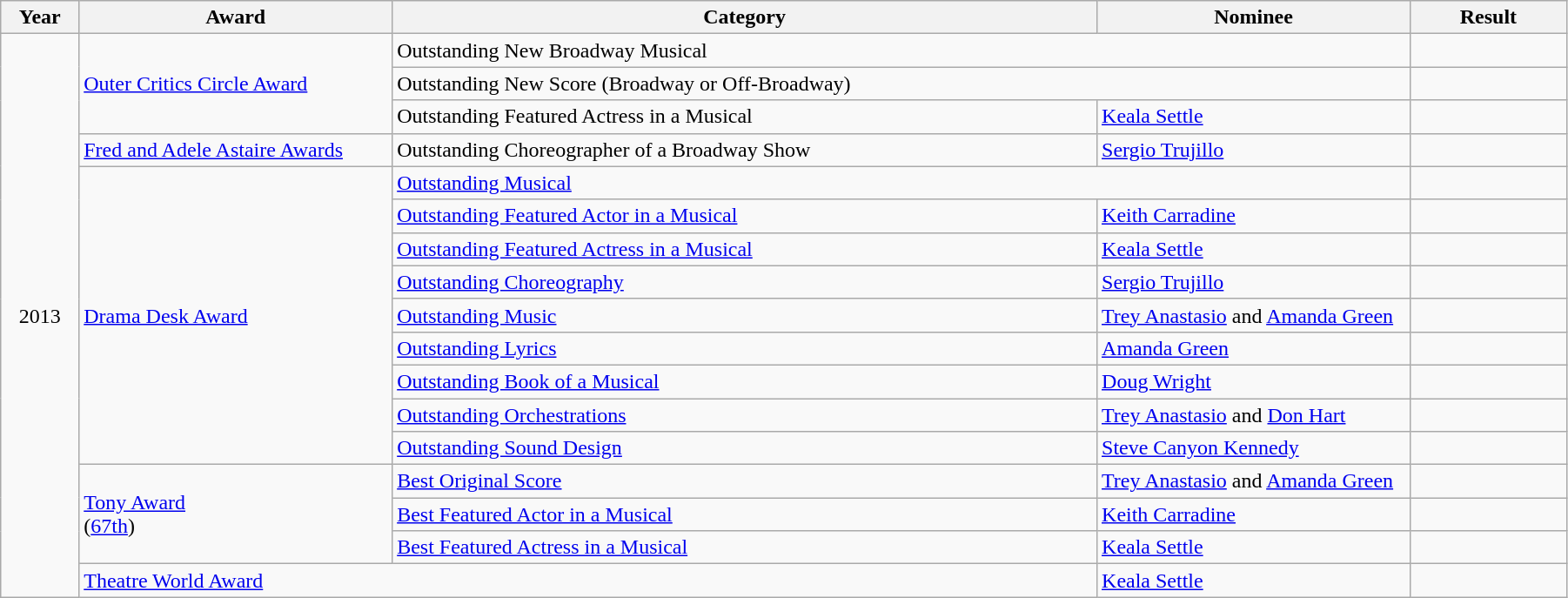<table class="wikitable" width="95%">
<tr>
<th width="5%">Year</th>
<th width="20%">Award</th>
<th width="45%">Category</th>
<th width="20%">Nominee</th>
<th width="10%">Result</th>
</tr>
<tr>
<td rowspan="17" align="center">2013</td>
<td rowspan="3"><a href='#'>Outer Critics Circle Award</a></td>
<td colspan="2">Outstanding New Broadway Musical</td>
<td></td>
</tr>
<tr>
<td colspan="2">Outstanding New Score (Broadway or Off-Broadway)</td>
<td></td>
</tr>
<tr>
<td>Outstanding Featured Actress in a Musical</td>
<td><a href='#'>Keala Settle</a></td>
<td></td>
</tr>
<tr>
<td><a href='#'>Fred and Adele Astaire Awards</a></td>
<td>Outstanding Choreographer of a Broadway Show</td>
<td><a href='#'>Sergio Trujillo</a></td>
<td></td>
</tr>
<tr>
<td rowspan="9"><a href='#'>Drama Desk Award</a></td>
<td colspan="2"><a href='#'>Outstanding Musical</a></td>
<td></td>
</tr>
<tr>
<td><a href='#'>Outstanding Featured Actor in a Musical</a></td>
<td><a href='#'>Keith Carradine</a></td>
<td></td>
</tr>
<tr>
<td><a href='#'>Outstanding Featured Actress in a Musical</a></td>
<td><a href='#'>Keala Settle</a></td>
<td></td>
</tr>
<tr>
<td><a href='#'>Outstanding Choreography</a></td>
<td><a href='#'>Sergio Trujillo</a></td>
<td></td>
</tr>
<tr>
<td><a href='#'>Outstanding Music</a></td>
<td><a href='#'>Trey Anastasio</a> and <a href='#'>Amanda Green</a></td>
<td></td>
</tr>
<tr>
<td><a href='#'>Outstanding Lyrics</a></td>
<td><a href='#'>Amanda Green</a></td>
<td></td>
</tr>
<tr>
<td><a href='#'>Outstanding Book of a Musical</a></td>
<td><a href='#'>Doug Wright</a></td>
<td></td>
</tr>
<tr>
<td><a href='#'>Outstanding Orchestrations</a></td>
<td><a href='#'>Trey Anastasio</a> and <a href='#'>Don Hart</a></td>
<td></td>
</tr>
<tr>
<td><a href='#'>Outstanding Sound Design</a></td>
<td><a href='#'>Steve Canyon Kennedy</a></td>
<td></td>
</tr>
<tr>
<td rowspan="3"><a href='#'>Tony Award</a><br>(<a href='#'>67th</a>)</td>
<td><a href='#'>Best Original Score</a></td>
<td><a href='#'>Trey Anastasio</a> and <a href='#'>Amanda Green</a></td>
<td></td>
</tr>
<tr>
<td><a href='#'>Best Featured Actor in a Musical</a></td>
<td><a href='#'>Keith Carradine</a></td>
<td></td>
</tr>
<tr>
<td><a href='#'>Best Featured Actress in a Musical</a></td>
<td><a href='#'>Keala Settle</a></td>
<td></td>
</tr>
<tr>
<td colspan=2><a href='#'>Theatre World Award</a></td>
<td><a href='#'>Keala Settle</a></td>
<td></td>
</tr>
</table>
